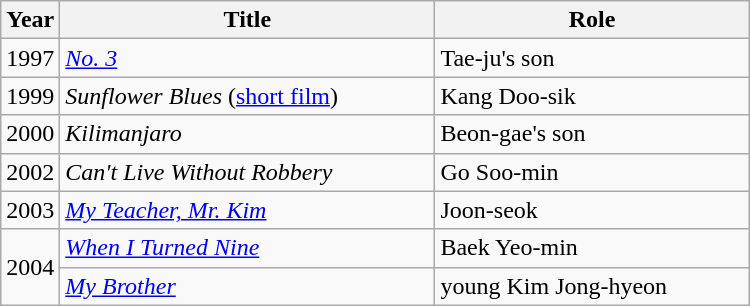<table class="wikitable" style="width:500px">
<tr>
<th width=10>Year</th>
<th>Title</th>
<th>Role</th>
</tr>
<tr>
<td>1997</td>
<td><em><a href='#'>No. 3</a></em></td>
<td>Tae-ju's son</td>
</tr>
<tr>
<td>1999</td>
<td><em>Sunflower Blues</em> (<a href='#'>short film</a>)</td>
<td>Kang Doo-sik</td>
</tr>
<tr>
<td>2000</td>
<td><em>Kilimanjaro</em></td>
<td>Beon-gae's son</td>
</tr>
<tr>
<td>2002</td>
<td><em>Can't Live Without Robbery</em></td>
<td>Go Soo-min</td>
</tr>
<tr>
<td>2003</td>
<td><em><a href='#'>My Teacher, Mr. Kim</a></em></td>
<td>Joon-seok</td>
</tr>
<tr>
<td rowspan=2>2004</td>
<td><em><a href='#'>When I Turned Nine</a></em></td>
<td>Baek Yeo-min</td>
</tr>
<tr>
<td><em><a href='#'>My Brother</a></em></td>
<td>young Kim Jong-hyeon</td>
</tr>
</table>
